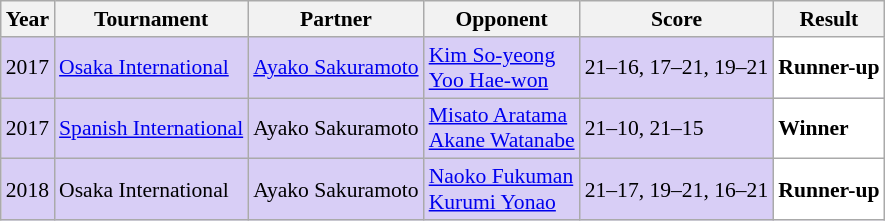<table class="sortable wikitable" style="font-size: 90%;">
<tr>
<th>Year</th>
<th>Tournament</th>
<th>Partner</th>
<th>Opponent</th>
<th>Score</th>
<th>Result</th>
</tr>
<tr style="background:#D8CEF6">
<td align="center">2017</td>
<td align="left"><a href='#'>Osaka International</a></td>
<td align="left"> <a href='#'>Ayako Sakuramoto</a></td>
<td align="left"> <a href='#'>Kim So-yeong</a><br> <a href='#'>Yoo Hae-won</a></td>
<td align="left">21–16, 17–21, 19–21</td>
<td style="text-align:left; background:white"> <strong>Runner-up</strong></td>
</tr>
<tr style="background:#D8CEF6">
<td align="center">2017</td>
<td align="left"><a href='#'>Spanish International</a></td>
<td align="left"> Ayako Sakuramoto</td>
<td align="left"> <a href='#'>Misato Aratama</a><br> <a href='#'>Akane Watanabe</a></td>
<td align="left">21–10, 21–15</td>
<td style="text-align:left; background:white"> <strong>Winner</strong></td>
</tr>
<tr style="background:#D8CEF6">
<td align="center">2018</td>
<td align="left">Osaka International</td>
<td align="left"> Ayako Sakuramoto</td>
<td align="left"> <a href='#'>Naoko Fukuman</a><br> <a href='#'>Kurumi Yonao</a></td>
<td align="left">21–17, 19–21, 16–21</td>
<td style="text-align:left; background:white"> <strong>Runner-up</strong></td>
</tr>
</table>
